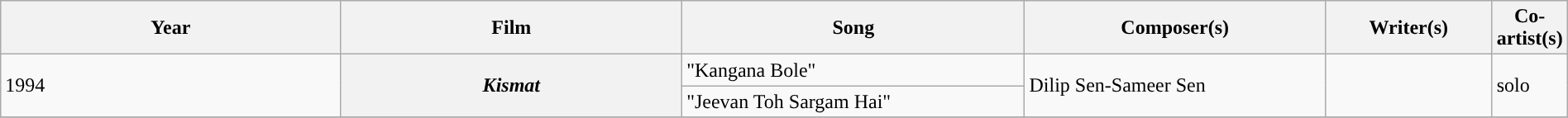<table class="wikitable plainrowheaders" width="100%" textcolor:#000;">
<tr style="background:#b0e0e66;">
<th scope="col" width=23%><strong>Year</strong></th>
<th scope="col" width=23%><strong>Film</strong></th>
<th scope="col" width=23%><strong>Song</strong></th>
<th scope="col" width=20%><strong>Composer(s)</strong></th>
<th scope="col" width=16%><strong>Writer(s)</strong></th>
<th scope="col" width=18%><strong>Co-artist(s)</strong></th>
</tr>
<tr>
<td rowspan=2>1994</td>
<th rowspan=2><em>Kismat</em></th>
<td>"Kangana Bole"</td>
<td rowspan=2>Dilip Sen-Sameer Sen</td>
<td rowspan=2></td>
<td rowspan=2>solo</td>
</tr>
<tr>
<td>"Jeevan Toh Sargam Hai"</td>
</tr>
<tr>
</tr>
</table>
